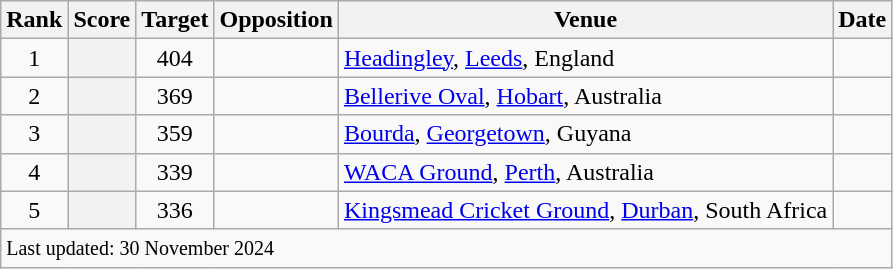<table class="wikitable plainrowheaders sortable">
<tr>
<th scope=col>Rank</th>
<th scope=col>Score</th>
<th scope=col>Target</th>
<th scope=col>Opposition</th>
<th scope=col>Venue</th>
<th scope=col>Date</th>
</tr>
<tr>
<td align=center>1</td>
<th scope=row style=text-align:center;></th>
<td align=center>404</td>
<td></td>
<td><a href='#'>Headingley</a>, <a href='#'>Leeds</a>, England</td>
<td><a href='#'></a></td>
</tr>
<tr>
<td align=center>2</td>
<th scope=row style=text-align:center;></th>
<td align=center>369</td>
<td></td>
<td><a href='#'>Bellerive Oval</a>, <a href='#'>Hobart</a>, Australia</td>
<td><a href='#'></a></td>
</tr>
<tr>
<td align=center>3</td>
<th scope=row style=text-align:center;></th>
<td align=center>359</td>
<td></td>
<td><a href='#'>Bourda</a>, <a href='#'>Georgetown</a>, Guyana</td>
<td><a href='#'></a></td>
</tr>
<tr>
<td align=center>4</td>
<th scope=row style=text-align:center;></th>
<td align=center>339</td>
<td></td>
<td><a href='#'>WACA Ground</a>, <a href='#'>Perth</a>, Australia</td>
<td><a href='#'></a></td>
</tr>
<tr>
<td align=center>5</td>
<th scope=row style=text-align:center;></th>
<td align=center>336</td>
<td></td>
<td><a href='#'>Kingsmead Cricket Ground</a>, <a href='#'>Durban</a>, South Africa</td>
<td><a href='#'></a></td>
</tr>
<tr class=sortbottom>
<td colspan=6><small>Last updated: 30 November 2024</small></td>
</tr>
</table>
